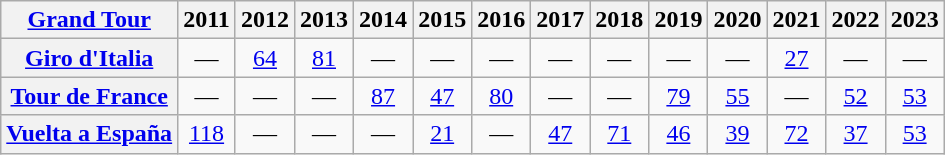<table class="wikitable plainrowheaders">
<tr>
<th scope="col"><a href='#'>Grand Tour</a></th>
<th scope="col">2011</th>
<th scope="col">2012</th>
<th scope="col">2013</th>
<th scope="col">2014</th>
<th scope="col">2015</th>
<th scope="col">2016</th>
<th scope="col">2017</th>
<th scope="col">2018</th>
<th scope="col">2019</th>
<th scope="col">2020</th>
<th scope="col">2021</th>
<th scope="col">2022</th>
<th scope="col">2023</th>
</tr>
<tr style="text-align:center;">
<th scope="row"> <a href='#'>Giro d'Italia</a></th>
<td>—</td>
<td><a href='#'>64</a></td>
<td><a href='#'>81</a></td>
<td>—</td>
<td>—</td>
<td>—</td>
<td>—</td>
<td>—</td>
<td>—</td>
<td>—</td>
<td><a href='#'>27</a></td>
<td>—</td>
<td>—</td>
</tr>
<tr style="text-align:center;">
<th scope="row"> <a href='#'>Tour de France</a></th>
<td>—</td>
<td>—</td>
<td>—</td>
<td><a href='#'>87</a></td>
<td><a href='#'>47</a></td>
<td><a href='#'>80</a></td>
<td>—</td>
<td>—</td>
<td><a href='#'>79</a></td>
<td><a href='#'>55</a></td>
<td>—</td>
<td><a href='#'>52</a></td>
<td><a href='#'>53</a></td>
</tr>
<tr style="text-align:center;">
<th scope="row"> <a href='#'>Vuelta a España</a></th>
<td><a href='#'>118</a></td>
<td>—</td>
<td>—</td>
<td>—</td>
<td><a href='#'>21</a></td>
<td>—</td>
<td><a href='#'>47</a></td>
<td><a href='#'>71</a></td>
<td><a href='#'>46</a></td>
<td><a href='#'>39</a></td>
<td><a href='#'>72</a></td>
<td><a href='#'>37</a></td>
<td><a href='#'>53</a></td>
</tr>
</table>
